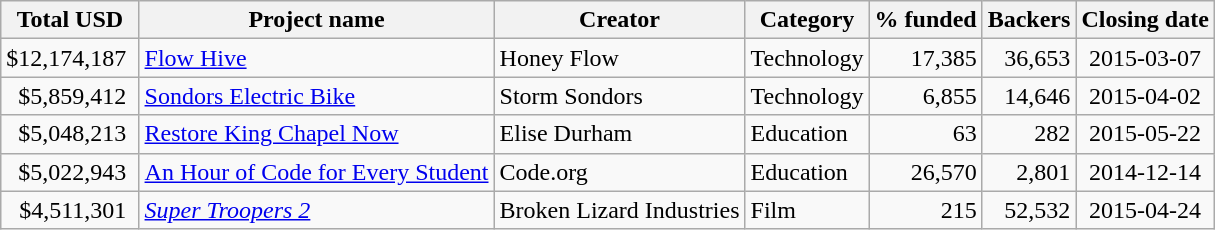<table class="wikitable sortable">
<tr>
<th>Total USD</th>
<th>Project name</th>
<th>Creator</th>
<th>Category</th>
<th>% funded</th>
<th>Backers</th>
<th>Closing date</th>
</tr>
<tr>
<td style="text-align:right; padding-right:8px;">$12,174,187</td>
<td><a href='#'>Flow Hive</a></td>
<td>Honey Flow</td>
<td>Technology</td>
<td style="text-align:right;">17,385</td>
<td style="text-align:right;">36,653</td>
<td style="text-align:center;">2015-03-07</td>
</tr>
<tr>
<td style="text-align:right; padding-right:8px;">$5,859,412</td>
<td><a href='#'>Sondors Electric Bike</a></td>
<td>Storm Sondors</td>
<td>Technology</td>
<td style="text-align:right;">6,855</td>
<td style="text-align:right;">14,646</td>
<td style="text-align:center;">2015-04-02</td>
</tr>
<tr>
<td style="text-align:right; padding-right:8px;">$5,048,213</td>
<td><a href='#'>Restore King Chapel Now</a></td>
<td>Elise Durham</td>
<td>Education</td>
<td style="text-align:right;">63</td>
<td style="text-align:right;">282</td>
<td style="text-align:center;">2015-05-22</td>
</tr>
<tr>
<td style="text-align:right; padding-right:8px;">$5,022,943</td>
<td><a href='#'>An Hour of Code for Every Student</a></td>
<td>Code.org</td>
<td>Education</td>
<td style="text-align:right;">26,570</td>
<td style="text-align:right;">2,801</td>
<td style="text-align:center;">2014-12-14</td>
</tr>
<tr>
<td style="text-align:right; padding-right:8px;">$4,511,301</td>
<td><em><a href='#'>Super Troopers 2</a></em></td>
<td>Broken Lizard Industries</td>
<td>Film</td>
<td style="text-align:right;">215</td>
<td style="text-align:right;">52,532</td>
<td style="text-align:center;">2015-04-24</td>
</tr>
</table>
